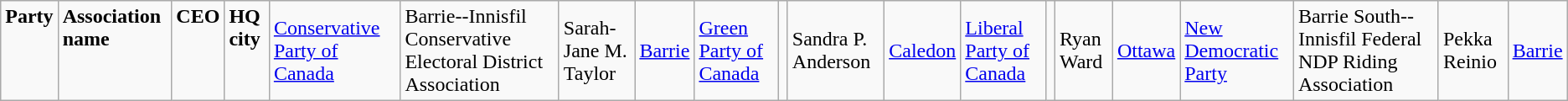<table class="wikitable">
<tr>
<td colspan="2" rowspan="1" align="left" valign="top"><strong>Party</strong></td>
<td valign="top"><strong>Association name</strong></td>
<td valign="top"><strong>CEO</strong></td>
<td valign="top"><strong>HQ city</strong><br></td>
<td><a href='#'>Conservative Party of Canada</a></td>
<td>Barrie--Innisfil Conservative Electoral District Association</td>
<td>Sarah-Jane M. Taylor</td>
<td><a href='#'>Barrie</a><br></td>
<td><a href='#'>Green Party of Canada</a></td>
<td></td>
<td>Sandra P. Anderson</td>
<td><a href='#'>Caledon</a><br></td>
<td><a href='#'>Liberal Party of Canada</a></td>
<td></td>
<td>Ryan Ward</td>
<td><a href='#'>Ottawa</a><br></td>
<td><a href='#'>New Democratic Party</a></td>
<td>Barrie South--Innisfil Federal NDP Riding Association</td>
<td>Pekka Reinio</td>
<td><a href='#'>Barrie</a></td>
</tr>
</table>
